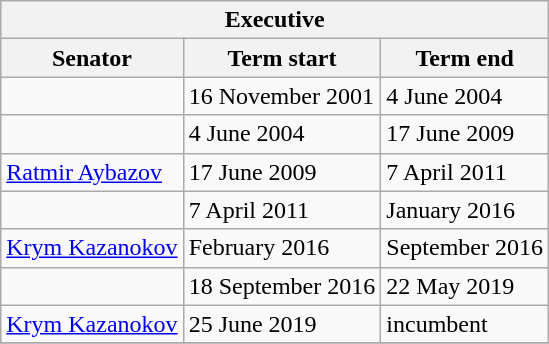<table class="wikitable sortable">
<tr>
<th colspan=3>Executive</th>
</tr>
<tr>
<th>Senator</th>
<th>Term start</th>
<th>Term end</th>
</tr>
<tr>
<td></td>
<td>16 November 2001</td>
<td>4 June 2004</td>
</tr>
<tr>
<td></td>
<td>4 June 2004</td>
<td>17 June 2009</td>
</tr>
<tr>
<td><a href='#'>Ratmir Aybazov</a></td>
<td>17 June 2009</td>
<td>7 April 2011</td>
</tr>
<tr>
<td></td>
<td>7 April 2011</td>
<td>January 2016</td>
</tr>
<tr>
<td><a href='#'>Krym Kazanokov</a></td>
<td>February 2016</td>
<td>September 2016</td>
</tr>
<tr>
<td></td>
<td>18 September 2016</td>
<td>22 May 2019</td>
</tr>
<tr>
<td><a href='#'>Krym Kazanokov</a></td>
<td>25 June 2019</td>
<td>incumbent</td>
</tr>
<tr>
</tr>
</table>
